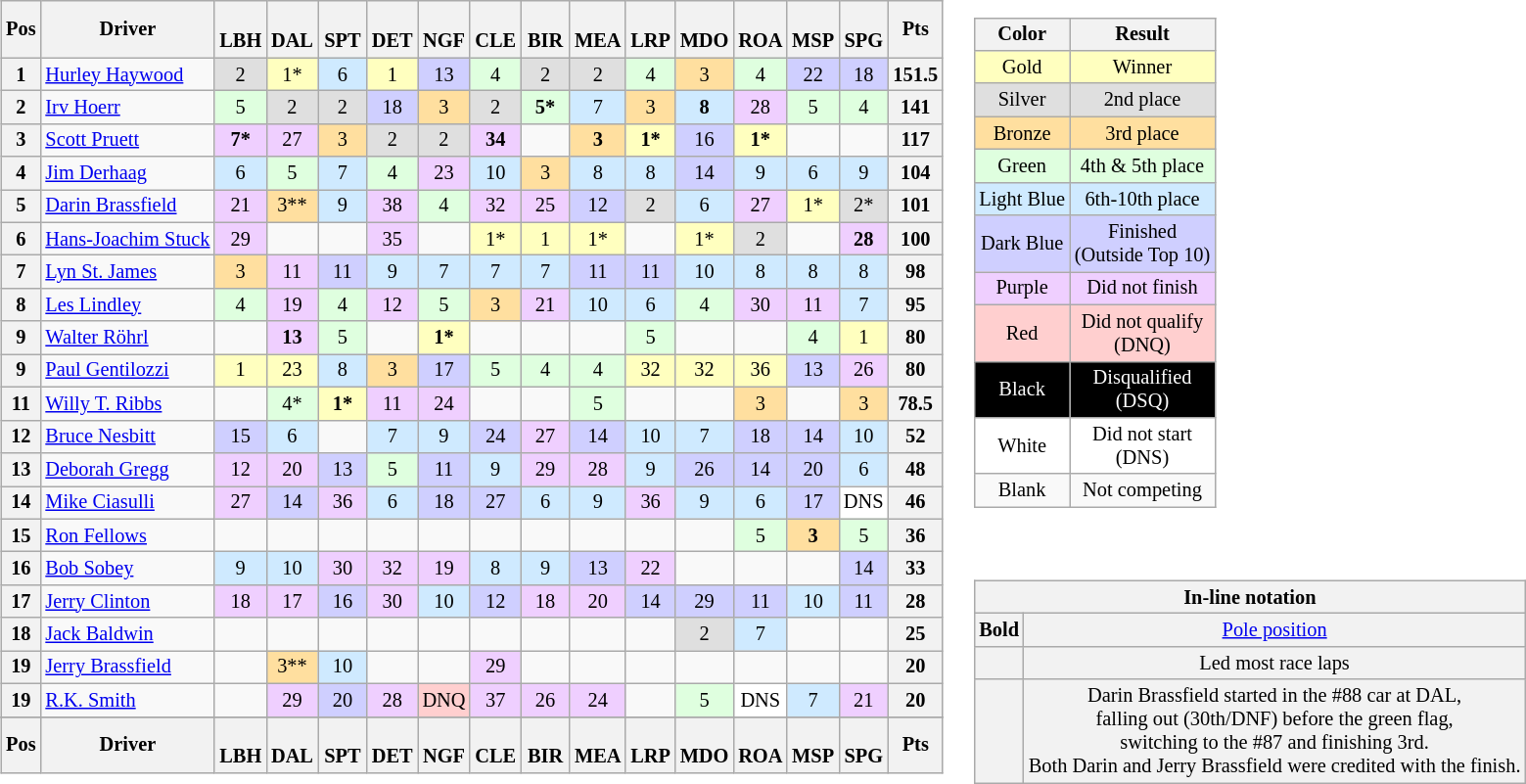<table>
<tr>
<td><br><table class="wikitable" style="font-size: 85%;; text-align:center;">
<tr valign="top">
<th valign="middle">Pos</th>
<th valign="middle">Driver</th>
<th width="27"><br>LBH</th>
<th width="27"><br>DAL</th>
<th width="27"><br>SPT</th>
<th width="27"><br>DET</th>
<th width="27"><br>NGF</th>
<th width="27"><br>CLE</th>
<th width="27"><br>BIR</th>
<th width="27"><br>MEA</th>
<th width="27"><br>LRP</th>
<th width="27"><br>MDO</th>
<th width="27"><br>ROA</th>
<th width="27"><br>MSP</th>
<th width="27"><br>SPG</th>
<th valign="middle">Pts</th>
</tr>
<tr>
<th>1</th>
<td align="left"> <a href='#'>Hurley Haywood</a></td>
<td style="background:#DFDFDF;">2</td>
<td style="background:#FFFFBF;">1*</td>
<td style="background:#CFEAFF;">6</td>
<td style="background:#FFFFBF;">1</td>
<td style="background:#CFCFFF;">13</td>
<td style="background:#DFFFDF;">4</td>
<td style="background:#DFDFDF;">2</td>
<td style="background:#DFDFDF;">2</td>
<td style="background:#DFFFDF;">4</td>
<td style="background:#FFDF9F;">3</td>
<td style="background:#DFFFDF;">4</td>
<td style="background:#CFCFFF;">22</td>
<td style="background:#CFCFFF;">18</td>
<th>151.5</th>
</tr>
<tr>
<th>2</th>
<td align="left"> <a href='#'>Irv Hoerr</a></td>
<td style="background:#DFFFDF;">5</td>
<td style="background:#DFDFDF;">2</td>
<td style="background:#DFDFDF;">2</td>
<td style="background:#CFCFFF;">18</td>
<td style="background:#FFDF9F;">3</td>
<td style="background:#DFDFDF;">2</td>
<td style="background:#DFFFDF;"><strong>5*</strong></td>
<td style="background:#CFEAFF;">7</td>
<td style="background:#FFDF9F;">3</td>
<td style="background:#CFEAFF;"><strong>8</strong></td>
<td style="background:#EFCFFF;">28</td>
<td style="background:#DFFFDF;">5</td>
<td style="background:#DFFFDF;">4</td>
<th>141</th>
</tr>
<tr>
<th>3</th>
<td align="left"> <a href='#'>Scott Pruett</a></td>
<td style="background:#EFCFFF;"><strong>7*</strong></td>
<td style="background:#EFCFFF;">27</td>
<td style="background:#FFDF9F;">3</td>
<td style="background:#DFDFDF;">2</td>
<td style="background:#DFDFDF;">2</td>
<td style="background:#EFCFFF;"><strong>34</strong></td>
<td></td>
<td style="background:#FFDF9F;"><strong>3</strong></td>
<td style="background:#FFFFBF;"><strong>1*</strong></td>
<td style="background:#CFCFFF;">16</td>
<td style="background:#FFFFBF;"><strong>1*</strong></td>
<td></td>
<td></td>
<th>117</th>
</tr>
<tr>
<th>4</th>
<td align="left"> <a href='#'>Jim Derhaag</a></td>
<td style="background:#CFEAFF;">6</td>
<td style="background:#DFFFDF;">5</td>
<td style="background:#CFEAFF;">7</td>
<td style="background:#DFFFDF;">4</td>
<td style="background:#EFCFFF;">23</td>
<td style="background:#CFEAFF;">10</td>
<td style="background:#FFDF9F;">3</td>
<td style="background:#CFEAFF;">8</td>
<td style="background:#CFEAFF;">8</td>
<td style="background:#CFCFFF;">14</td>
<td style="background:#CFEAFF;">9</td>
<td style="background:#CFEAFF;">6</td>
<td style="background:#CFEAFF;">9</td>
<th>104</th>
</tr>
<tr>
<th>5</th>
<td align="left"> <a href='#'>Darin Brassfield</a></td>
<td style="background:#EFCFFF;">21</td>
<td style="background:#FFDF9F;">3**</td>
<td style="background:#CFEAFF;">9</td>
<td style="background:#EFCFFF;">38</td>
<td style="background:#DFFFDF;">4</td>
<td style="background:#EFCFFF;">32</td>
<td style="background:#EFCFFF;">25</td>
<td style="background:#CFCFFF;">12</td>
<td style="background:#DFDFDF;">2</td>
<td style="background:#CFEAFF;">6</td>
<td style="background:#EFCFFF;">27</td>
<td style="background:#FFFFBF;">1*</td>
<td style="background:#DFDFDF;">2*</td>
<th>101</th>
</tr>
<tr>
<th>6</th>
<td align="left"> <a href='#'>Hans-Joachim Stuck</a></td>
<td style="background:#EFCFFF;">29</td>
<td></td>
<td></td>
<td style="background:#EFCFFF;">35</td>
<td></td>
<td style="background:#FFFFBF;">1*</td>
<td style="background:#FFFFBF;">1</td>
<td style="background:#FFFFBF;">1*</td>
<td></td>
<td style="background:#FFFFBF;">1*</td>
<td style="background:#DFDFDF;">2</td>
<td></td>
<td style="background:#EFCFFF;"><strong>28</strong></td>
<th>100</th>
</tr>
<tr>
<th>7</th>
<td align="left"> <a href='#'>Lyn St. James</a></td>
<td style="background:#FFDF9F;">3</td>
<td style="background:#EFCFFF;">11</td>
<td style="background:#CFCFFF;">11</td>
<td style="background:#CFEAFF;">9</td>
<td style="background:#CFEAFF;">7</td>
<td style="background:#CFEAFF;">7</td>
<td style="background:#CFEAFF;">7</td>
<td style="background:#CFCFFF;">11</td>
<td style="background:#CFCFFF;">11</td>
<td style="background:#CFEAFF;">10</td>
<td style="background:#CFEAFF;">8</td>
<td style="background:#CFEAFF;">8</td>
<td style="background:#CFEAFF;">8</td>
<th>98</th>
</tr>
<tr>
<th>8</th>
<td align="left"> <a href='#'>Les Lindley</a></td>
<td style="background:#DFFFDF;">4</td>
<td style="background:#EFCFFF;">19</td>
<td style="background:#DFFFDF;">4</td>
<td style="background:#EFCFFF;">12</td>
<td style="background:#DFFFDF;">5</td>
<td style="background:#FFDF9F;">3</td>
<td style="background:#EFCFFF;">21</td>
<td style="background:#CFEAFF;">10</td>
<td style="background:#CFEAFF;">6</td>
<td style="background:#DFFFDF;">4</td>
<td style="background:#EFCFFF;">30</td>
<td style="background:#EFCFFF;">11</td>
<td style="background:#CFEAFF;">7</td>
<th>95</th>
</tr>
<tr>
<th>9</th>
<td align="left"> <a href='#'>Walter Röhrl</a></td>
<td></td>
<td style="background:#EFCFFF;"><strong>13</strong></td>
<td style="background:#DFFFDF;">5</td>
<td></td>
<td style="background:#FFFFBF;"><strong>1*</strong></td>
<td></td>
<td></td>
<td></td>
<td style="background:#DFFFDF;">5</td>
<td></td>
<td></td>
<td style="background:#DFFFDF;">4</td>
<td style="background:#FFFFBF;">1</td>
<th>80</th>
</tr>
<tr>
<th>9</th>
<td align="left"> <a href='#'>Paul Gentilozzi</a></td>
<td style="background:#FFFFBF;">1</td>
<td style="background:#FFFFBF;">23</td>
<td style="background:#CFEAFF;">8</td>
<td style="background:#FFDF9F;">3</td>
<td style="background:#CFCFFF;">17</td>
<td style="background:#DFFFDF;">5</td>
<td style="background:#DFFFDF;">4</td>
<td style="background:#DFFFDF;">4</td>
<td style="background:#FFFFBF;">32</td>
<td style="background:#FFFFBF;">32</td>
<td style="background:#FFFFBF;">36</td>
<td style="background:#CFCFFF;">13</td>
<td style="background:#EFCFFF;">26</td>
<th>80</th>
</tr>
<tr>
<th>11</th>
<td align="left"> <a href='#'>Willy T. Ribbs</a></td>
<td></td>
<td style="background:#DFFFDF;">4*</td>
<td style="background:#FFFFBF;"><strong>1*</strong></td>
<td style="background:#EFCFFF;">11</td>
<td style="background:#EFCFFF;">24</td>
<td></td>
<td></td>
<td style="background:#DFFFDF;">5</td>
<td></td>
<td></td>
<td style="background:#FFDF9F;">3</td>
<td></td>
<td style="background:#FFDF9F;">3</td>
<th>78.5</th>
</tr>
<tr>
<th>12</th>
<td align="left"> <a href='#'>Bruce Nesbitt</a></td>
<td style="background:#CFCFFF;">15</td>
<td style="background:#CFEAFF;">6</td>
<td></td>
<td style="background:#CFEAFF;">7</td>
<td style="background:#CFEAFF;">9</td>
<td style="background:#CFCFFF;">24</td>
<td style="background:#EFCFFF;">27</td>
<td style="background:#CFCFFF;">14</td>
<td style="background:#CFEAFF;">10</td>
<td style="background:#CFEAFF;">7</td>
<td style="background:#CFCFFF;">18</td>
<td style="background:#CFCFFF;">14</td>
<td style="background:#CFEAFF;">10</td>
<th>52</th>
</tr>
<tr>
<th>13</th>
<td align="left"> <a href='#'>Deborah Gregg</a></td>
<td style="background:#EFCFFF;">12</td>
<td style="background:#EFCFFF;">20</td>
<td style="background:#CFCFFF;">13</td>
<td style="background:#DFFFDF;">5</td>
<td style="background:#CFCFFF;">11</td>
<td style="background:#CFEAFF;">9</td>
<td style="background:#EFCFFF;">29</td>
<td style="background:#EFCFFF;">28</td>
<td style="background:#CFEAFF;">9</td>
<td style="background:#CFCFFF;">26</td>
<td style="background:#CFCFFF;">14</td>
<td style="background:#CFCFFF;">20</td>
<td style="background:#CFEAFF;">6</td>
<th>48</th>
</tr>
<tr>
<th>14</th>
<td align="left"> <a href='#'>Mike Ciasulli</a></td>
<td style="background:#EFCFFF;">27</td>
<td style="background:#CFCFFF;">14</td>
<td style="background:#EFCFFF;">36</td>
<td style="background:#CFEAFF;">6</td>
<td style="background:#CFCFFF;">18</td>
<td style="background:#CFCFFF;">27</td>
<td style="background:#CFEAFF;">6</td>
<td style="background:#CFEAFF;">9</td>
<td style="background:#EFCFFF;">36</td>
<td style="background:#CFEAFF;">9</td>
<td style="background:#CFEAFF;">6</td>
<td style="background:#CFCFFF;">17</td>
<td style="background:#FFFFFF;">DNS</td>
<th>46</th>
</tr>
<tr>
<th>15</th>
<td align="left"> <a href='#'>Ron Fellows</a></td>
<td></td>
<td></td>
<td></td>
<td></td>
<td></td>
<td></td>
<td></td>
<td></td>
<td></td>
<td></td>
<td style="background:#DFFFDF;">5</td>
<td style="background:#FFDF9F;"><strong>3</strong></td>
<td style="background:#DFFFDF;">5</td>
<th>36</th>
</tr>
<tr>
<th>16</th>
<td align="left"> <a href='#'>Bob Sobey</a></td>
<td style="background:#CFEAFF;">9</td>
<td style="background:#CFEAFF;">10</td>
<td style="background:#EFCFFF;">30</td>
<td style="background:#EFCFFF;">32</td>
<td style="background:#EFCFFF;">19</td>
<td style="background:#CFEAFF;">8</td>
<td style="background:#CFEAFF;">9</td>
<td style="background:#CFCFFF;">13</td>
<td style="background:#EFCFFF;">22</td>
<td></td>
<td></td>
<td></td>
<td style="background:#CFCFFF;">14</td>
<th>33</th>
</tr>
<tr>
<th>17</th>
<td align="left"> <a href='#'>Jerry Clinton</a></td>
<td style="background:#EFCFFF;">18</td>
<td style="background:#EFCFFF;">17</td>
<td style="background:#CFCFFF;">16</td>
<td style="background:#EFCFFF;">30</td>
<td style="background:#CFEAFF;">10</td>
<td style="background:#CFCFFF;">12</td>
<td style="background:#EFCFFF;">18</td>
<td style="background:#EFCFFF;">20</td>
<td style="background:#CFCFFF;">14</td>
<td style="background:#CFCFFF;">29</td>
<td style="background:#CFCFFF;">11</td>
<td style="background:#CFEAFF;">10</td>
<td style="background:#CFCFFF;">11</td>
<th>28</th>
</tr>
<tr>
<th>18</th>
<td align="left"> <a href='#'>Jack Baldwin</a></td>
<td></td>
<td></td>
<td></td>
<td></td>
<td></td>
<td></td>
<td></td>
<td></td>
<td></td>
<td style="background:#DFDFDF;">2</td>
<td style="background:#CFEAFF;">7</td>
<td></td>
<td></td>
<th>25</th>
</tr>
<tr>
<th>19</th>
<td align="left"> <a href='#'>Jerry Brassfield</a></td>
<td></td>
<td style="background:#FFDF9F;">3**</td>
<td style="background:#CFEAFF;">10</td>
<td></td>
<td></td>
<td style="background:#EFCFFF;">29</td>
<td></td>
<td></td>
<td></td>
<td></td>
<td></td>
<td></td>
<td></td>
<th>20</th>
</tr>
<tr>
<th>19</th>
<td align="left"> <a href='#'>R.K. Smith</a></td>
<td></td>
<td style="background:#EFCFFF;">29</td>
<td style="background:#CFCFFF;">20</td>
<td style="background:#EFCFFF;">28</td>
<td style="background:#FFCFCF;">DNQ</td>
<td style="background:#EFCFFF;">37</td>
<td style="background:#EFCFFF;">26</td>
<td style="background:#EFCFFF;">24</td>
<td></td>
<td style="background:#DFFFDF;">5</td>
<td style="background:#FFFFFF;">DNS</td>
<td style="background:#CFEAFF;">7</td>
<td style="background:#EFCFFF;">21</td>
<th>20</th>
</tr>
<tr>
</tr>
<tr style="background: #f9f9f9;" valign="top">
<th valign="middle">Pos</th>
<th valign="middle">Driver</th>
<th width="27"><br>LBH</th>
<th width="27"><br>DAL</th>
<th width="27"><br>SPT</th>
<th width="27"><br>DET</th>
<th width="27"><br>NGF</th>
<th width="27"><br>CLE</th>
<th width="27"><br>BIR</th>
<th width="27"><br>MEA</th>
<th width="27"><br>LRP</th>
<th width="27"><br>MDO</th>
<th width="27"><br>ROA</th>
<th width="27"><br>MSP</th>
<th width="27"><br>SPG</th>
<th valign="middle">Pts</th>
</tr>
</table>
</td>
<td valign="top"><br><table>
<tr>
<td><br><table style="margin-right:0; font-size:85%; text-align:center;" class="wikitable">
<tr>
<th>Color</th>
<th>Result</th>
</tr>
<tr style="background:#FFFFBF;">
<td>Gold</td>
<td>Winner</td>
</tr>
<tr style="background:#DFDFDF;">
<td>Silver</td>
<td>2nd place</td>
</tr>
<tr style="background:#FFDF9F;">
<td>Bronze</td>
<td>3rd place</td>
</tr>
<tr style="background:#DFFFDF;">
<td>Green</td>
<td>4th & 5th place</td>
</tr>
<tr style="background:#CFEAFF;">
<td>Light Blue</td>
<td>6th-10th place</td>
</tr>
<tr style="background:#CFCFFF;">
<td>Dark Blue</td>
<td>Finished<br>(Outside Top 10)</td>
</tr>
<tr style="background:#EFCFFF;">
<td>Purple</td>
<td>Did not finish</td>
</tr>
<tr style="background:#FFCFCF;">
<td>Red</td>
<td>Did not qualify<br>(DNQ)</td>
</tr>
<tr style="background:#000000; color:white">
<td>Black</td>
<td>Disqualified<br>(DSQ)</td>
</tr>
<tr style="background:#FFFFFF;">
<td>White</td>
<td>Did not start<br>(DNS)</td>
</tr>
<tr>
<td>Blank</td>
<td>Not competing</td>
</tr>
</table>
</td>
</tr>
<tr>
<td><br><table style="margin-right:0; font-size:85%; text-align:center;" class="wikitable">
<tr>
<td style="background:#F2F2F2;" align=center colspan=2><strong>In-line notation</strong></td>
</tr>
<tr>
<td style="background:#F2F2F2;" align=center><strong>Bold</strong></td>
<td style="background:#F2F2F2;" align=center><a href='#'>Pole position</a></td>
</tr>
<tr>
<td style="background:#F2F2F2;" align=center></td>
<td style="background:#F2F2F2;" align=center>Led most race laps</td>
</tr>
<tr>
<td style="background:#F2F2F2;" align=center></td>
<td style="background:#F2F2F2;" align=center>Darin Brassfield started in the #88 car at DAL,<br>falling out (30th/DNF) before the green flag,<br>switching to the #87 and finishing 3rd.<br>Both Darin and Jerry Brassfield were credited with the finish.</td>
</tr>
</table>
</td>
</tr>
</table>
</td>
</tr>
</table>
